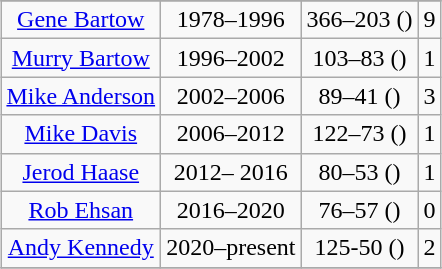<table class="wikitable" style="margin: 1em auto 1em auto; text-align: center">
<tr>
</tr>
<tr>
<td><a href='#'>Gene Bartow</a></td>
<td>1978–1996</td>
<td>366–203 ()</td>
<td>9</td>
</tr>
<tr>
<td><a href='#'>Murry Bartow</a></td>
<td>1996–2002</td>
<td>103–83 ()</td>
<td>1</td>
</tr>
<tr>
<td><a href='#'>Mike Anderson</a></td>
<td>2002–2006</td>
<td>89–41 ()</td>
<td>3</td>
</tr>
<tr>
<td><a href='#'>Mike Davis</a></td>
<td>2006–2012</td>
<td>122–73 ()</td>
<td>1</td>
</tr>
<tr>
<td><a href='#'>Jerod Haase</a></td>
<td>2012– 2016</td>
<td>80–53 ()</td>
<td>1</td>
</tr>
<tr>
<td><a href='#'>Rob Ehsan</a></td>
<td>2016–2020</td>
<td>76–57 ()</td>
<td>0</td>
</tr>
<tr>
<td><a href='#'>Andy Kennedy</a></td>
<td>2020–present</td>
<td>125-50 ()</td>
<td>2</td>
</tr>
<tr>
</tr>
</table>
